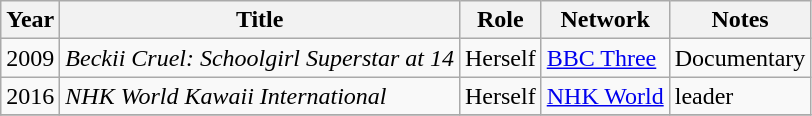<table class="wikitable sortable">
<tr>
<th>Year</th>
<th>Title</th>
<th>Role</th>
<th>Network</th>
<th class="unsortable">Notes</th>
</tr>
<tr>
<td>2009</td>
<td><em>Beckii Cruel: Schoolgirl Superstar at 14</em></td>
<td>Herself</td>
<td><a href='#'>BBC Three</a></td>
<td>Documentary</td>
</tr>
<tr>
<td>2016</td>
<td><em>NHK World Kawaii International</em></td>
<td>Herself</td>
<td><a href='#'>NHK World</a></td>
<td> leader</td>
</tr>
<tr>
</tr>
</table>
